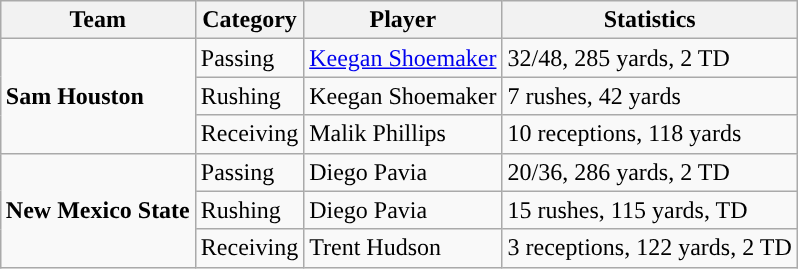<table class="wikitable" style="float: right;">
<tr>
<th>Team</th>
<th>Category</th>
<th>Player</th>
<th>Statistics</th>
</tr>
<tr>
<td rowspan=3><strong>Sam Houston</strong></td>
<td>Passing</td>
<td><a href='#'>Keegan Shoemaker</a></td>
<td>32/48, 285 yards, 2 TD</td>
</tr>
<tr>
<td>Rushing</td>
<td>Keegan Shoemaker</td>
<td>7 rushes, 42 yards</td>
</tr>
<tr>
<td>Receiving</td>
<td>Malik Phillips</td>
<td>10 receptions, 118 yards</td>
</tr>
<tr>
<td rowspan=3><strong>New Mexico State</strong></td>
<td>Passing</td>
<td>Diego Pavia</td>
<td>20/36, 286 yards, 2 TD</td>
</tr>
<tr>
<td>Rushing</td>
<td>Diego Pavia</td>
<td>15 rushes, 115 yards, TD</td>
</tr>
<tr>
<td>Receiving</td>
<td>Trent Hudson</td>
<td>3 receptions, 122 yards, 2 TD</td>
</tr>
</table>
